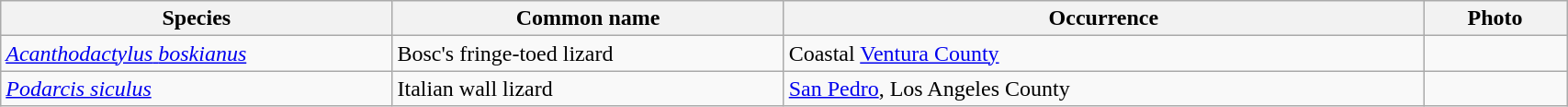<table class="wikitable" width="90%">
<tr>
<th width="25%">Species</th>
<th width="25%">Common name</th>
<th>Occurrence</th>
<th>Photo</th>
</tr>
<tr>
<td><a href='#'><em>Acanthodactylus</em> <em>boskianus</em></a> </td>
<td>Bosc's fringe-toed lizard</td>
<td>Coastal <a href='#'>Ventura County</a></td>
<td></td>
</tr>
<tr>
<td><em><a href='#'>Podarcis siculus</a></em> </td>
<td>Italian wall lizard</td>
<td><a href='#'>San Pedro</a>, Los Angeles County</td>
<td></td>
</tr>
</table>
